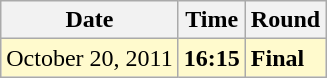<table class="wikitable">
<tr>
<th>Date</th>
<th>Time</th>
<th>Round</th>
</tr>
<tr style=background:lemonchiffon>
<td>October 20, 2011</td>
<td><strong>16:15</strong></td>
<td><strong>Final</strong></td>
</tr>
</table>
